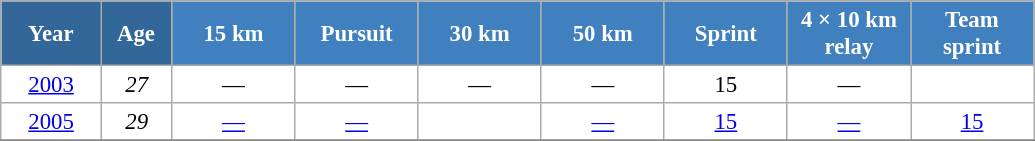<table class="wikitable" style="font-size:95%; text-align:center; border:grey solid 1px; border-collapse:collapse; background:#ffffff;">
<tr>
<th style="background-color:#369; color:white; width:60px;"> Year </th>
<th style="background-color:#369; color:white; width:40px;"> Age </th>
<th style="background-color:#4180be; color:white; width:75px;"> 15 km </th>
<th style="background-color:#4180be; color:white; width:75px;"> Pursuit </th>
<th style="background-color:#4180be; color:white; width:75px;"> 30 km </th>
<th style="background-color:#4180be; color:white; width:75px;"> 50 km </th>
<th style="background-color:#4180be; color:white; width:75px;"> Sprint </th>
<th style="background-color:#4180be; color:white; width:75px;"> 4 × 10 km <br> relay </th>
<th style="background-color:#4180be; color:white; width:75px;"> Team <br> sprint </th>
</tr>
<tr>
<td><a href='#'>2003</a></td>
<td><em>27</em></td>
<td>—</td>
<td>—</td>
<td>—</td>
<td>—</td>
<td>15</td>
<td>—</td>
<td></td>
</tr>
<tr>
<td><a href='#'>2005</a></td>
<td><em>29</em></td>
<td><a href='#'>—</a></td>
<td><a href='#'>—</a></td>
<td></td>
<td><a href='#'>—</a></td>
<td><a href='#'>15</a></td>
<td><a href='#'>—</a></td>
<td><a href='#'>15</a></td>
</tr>
<tr>
</tr>
</table>
